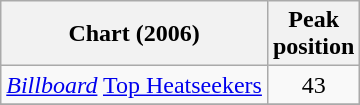<table class="wikitable">
<tr>
<th>Chart (2006)</th>
<th>Peak<br>position</th>
</tr>
<tr>
<td><em><a href='#'>Billboard</a></em> <a href='#'>Top Heatseekers</a></td>
<td align="center">43</td>
</tr>
<tr>
</tr>
</table>
